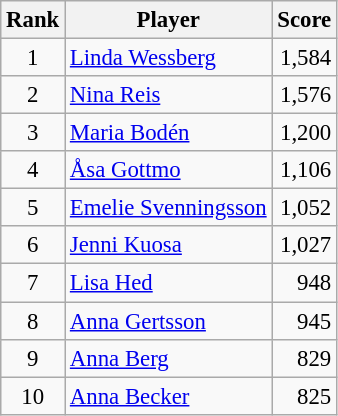<table class="wikitable" style="font-size:95%;">
<tr>
<th>Rank</th>
<th>Player</th>
<th>Score</th>
</tr>
<tr>
<td align=center>1</td>
<td> <a href='#'>Linda Wessberg</a></td>
<td align=right>1,584</td>
</tr>
<tr>
<td align=center>2</td>
<td> <a href='#'>Nina Reis</a></td>
<td align=right>1,576</td>
</tr>
<tr>
<td align=center>3</td>
<td> <a href='#'>Maria Bodén</a></td>
<td align=right>1,200</td>
</tr>
<tr>
<td align=center>4</td>
<td> <a href='#'>Åsa Gottmo</a></td>
<td align=right>1,106</td>
</tr>
<tr>
<td align=center>5</td>
<td> <a href='#'>Emelie Svenningsson</a></td>
<td align=right>1,052</td>
</tr>
<tr>
<td align=center>6</td>
<td> <a href='#'>Jenni Kuosa</a></td>
<td align=right>1,027</td>
</tr>
<tr>
<td align=center>7</td>
<td> <a href='#'>Lisa Hed</a></td>
<td align=right>948</td>
</tr>
<tr>
<td align=center>8</td>
<td> <a href='#'>Anna Gertsson</a></td>
<td align=right>945</td>
</tr>
<tr>
<td align=center>9</td>
<td> <a href='#'>Anna Berg</a></td>
<td align=right>829</td>
</tr>
<tr>
<td align=center>10</td>
<td> <a href='#'>Anna Becker</a></td>
<td align=right>825</td>
</tr>
</table>
